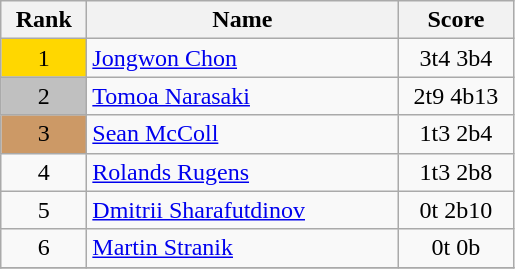<table class="wikitable">
<tr>
<th width = "50">Rank</th>
<th width = "200">Name</th>
<th width = "70">Score</th>
</tr>
<tr>
<td align="center" style="background: gold">1</td>
<td> <a href='#'>Jongwon Chon</a></td>
<td align="center">3t4 3b4</td>
</tr>
<tr>
<td align="center" style="background: silver">2</td>
<td> <a href='#'>Tomoa Narasaki</a></td>
<td align="center">2t9 4b13</td>
</tr>
<tr>
<td align="center" style="background: #cc9966">3</td>
<td> <a href='#'>Sean McColl</a></td>
<td align="center">1t3 2b4</td>
</tr>
<tr>
<td align="center">4</td>
<td> <a href='#'>Rolands Rugens</a></td>
<td align="center">1t3 2b8</td>
</tr>
<tr>
<td align="center">5</td>
<td> <a href='#'>Dmitrii Sharafutdinov</a></td>
<td align="center">0t 2b10</td>
</tr>
<tr>
<td align="center">6</td>
<td> <a href='#'>Martin Stranik</a></td>
<td align="center">0t 0b</td>
</tr>
<tr>
</tr>
</table>
